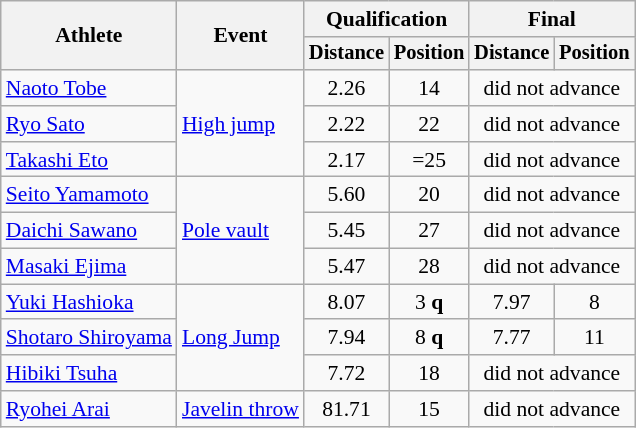<table class=wikitable style="font-size:90%">
<tr>
<th rowspan="2">Athlete</th>
<th rowspan="2">Event</th>
<th colspan="2">Qualification</th>
<th colspan="2">Final</th>
</tr>
<tr style="font-size:95%">
<th>Distance</th>
<th>Position</th>
<th>Distance</th>
<th>Position</th>
</tr>
<tr align=center>
<td align=left><a href='#'>Naoto Tobe</a></td>
<td align=left rowspan=3><a href='#'>High jump</a></td>
<td>2.26</td>
<td>14</td>
<td colspan="2">did not advance</td>
</tr>
<tr align=center>
<td align=left><a href='#'>Ryo Sato</a></td>
<td>2.22</td>
<td>22</td>
<td colspan="2">did not advance</td>
</tr>
<tr align=center>
<td align=left><a href='#'>Takashi Eto</a></td>
<td>2.17</td>
<td>=25</td>
<td colspan="2">did not advance</td>
</tr>
<tr align=center>
<td align=left><a href='#'>Seito Yamamoto</a></td>
<td align=left rowspan=3><a href='#'>Pole vault</a></td>
<td>5.60</td>
<td>20</td>
<td colspan="2">did not advance</td>
</tr>
<tr align=center>
<td align=left><a href='#'>Daichi Sawano</a></td>
<td>5.45</td>
<td>27</td>
<td colspan="2">did not advance</td>
</tr>
<tr align=center>
<td align=left><a href='#'>Masaki Ejima</a></td>
<td>5.47</td>
<td>28</td>
<td colspan="2">did not advance</td>
</tr>
<tr align=center>
<td align=left><a href='#'>Yuki Hashioka</a></td>
<td align=left rowspan=3><a href='#'>Long Jump</a></td>
<td>8.07</td>
<td>3 <strong>q</strong></td>
<td>7.97</td>
<td>8</td>
</tr>
<tr align=center>
<td align=left><a href='#'>Shotaro Shiroyama</a></td>
<td>7.94</td>
<td>8 <strong>q</strong></td>
<td>7.77</td>
<td>11</td>
</tr>
<tr align=center>
<td align=left><a href='#'>Hibiki Tsuha</a></td>
<td>7.72</td>
<td>18</td>
<td colspan="2">did not advance</td>
</tr>
<tr align=center>
<td align=left><a href='#'>Ryohei Arai</a></td>
<td align=left rowspan=1><a href='#'>Javelin throw</a></td>
<td>81.71</td>
<td>15</td>
<td colspan="2">did not advance</td>
</tr>
</table>
